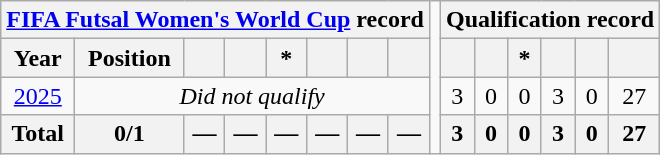<table class="wikitable" style="text-align: center;">
<tr>
<th colspan="8"><a href='#'>FIFA Futsal Women's World Cup</a> record</th>
<td rowspan=13></td>
<th colspan=6>Qualification record</th>
</tr>
<tr>
<th>Year</th>
<th>Position</th>
<th></th>
<th></th>
<th>*</th>
<th></th>
<th></th>
<th></th>
<th></th>
<th></th>
<th>*</th>
<th></th>
<th></th>
<th></th>
</tr>
<tr>
<td> <a href='#'>2025</a></td>
<td colspan="7"><em>Did not qualify</em></td>
<td>3</td>
<td>0</td>
<td>0</td>
<td>3</td>
<td>0</td>
<td>27</td>
</tr>
<tr>
<th>Total</th>
<th>0/1</th>
<th>—</th>
<th>—</th>
<th>—</th>
<th>—</th>
<th>—</th>
<th>—</th>
<th>3</th>
<th>0</th>
<th>0</th>
<th>3</th>
<th>0</th>
<th>27</th>
</tr>
</table>
